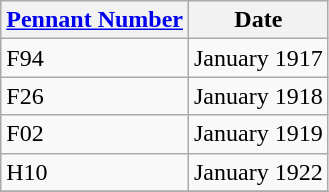<table class="wikitable" style="text-align:left">
<tr>
<th><a href='#'>Pennant Number</a></th>
<th>Date</th>
</tr>
<tr>
<td>F94</td>
<td>January 1917</td>
</tr>
<tr>
<td>F26</td>
<td>January 1918</td>
</tr>
<tr>
<td>F02</td>
<td>January 1919</td>
</tr>
<tr>
<td>H10</td>
<td>January 1922</td>
</tr>
<tr>
</tr>
</table>
